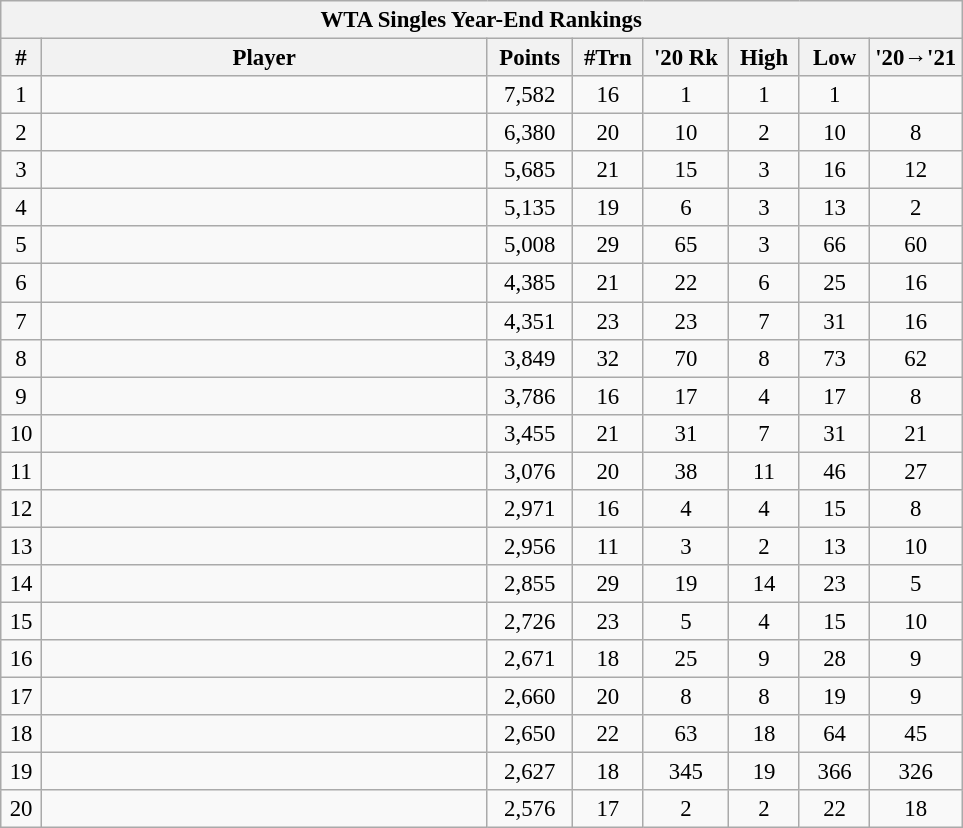<table class="wikitable" style="font-size:95%">
<tr>
<th colspan="10">WTA Singles Year-End Rankings</th>
</tr>
<tr>
<th style="width:20px;">#</th>
<th style="width:290px;">Player</th>
<th style="width:50px;">Points</th>
<th width=40>#Trn</th>
<th width=50>'20 Rk</th>
<th width=40>High</th>
<th width=40>Low</th>
<th width=50>'20→'21</th>
</tr>
<tr style="text-align:center;">
<td>1</td>
<td style="text-align:left;"></td>
<td>7,582</td>
<td>16</td>
<td>1</td>
<td>1</td>
<td>1</td>
<td></td>
</tr>
<tr style="text-align:center;">
<td>2</td>
<td style="text-align:left;"></td>
<td>6,380</td>
<td>20</td>
<td>10</td>
<td>2</td>
<td>10</td>
<td> 8</td>
</tr>
<tr style="text-align:center;">
<td>3</td>
<td style="text-align:left;"></td>
<td>5,685</td>
<td>21</td>
<td>15</td>
<td>3</td>
<td>16</td>
<td> 12</td>
</tr>
<tr style="text-align:center;">
<td>4</td>
<td style="text-align:left;"></td>
<td>5,135</td>
<td>19</td>
<td>6</td>
<td>3</td>
<td>13</td>
<td> 2</td>
</tr>
<tr style="text-align:center;">
<td>5</td>
<td style="text-align:left;"></td>
<td>5,008</td>
<td>29</td>
<td>65</td>
<td>3</td>
<td>66</td>
<td> 60</td>
</tr>
<tr style="text-align:center;">
<td>6</td>
<td style="text-align:left;"></td>
<td>4,385</td>
<td>21</td>
<td>22</td>
<td>6</td>
<td>25</td>
<td> 16</td>
</tr>
<tr style="text-align:center;">
<td>7</td>
<td style="text-align:left;"></td>
<td>4,351</td>
<td>23</td>
<td>23</td>
<td>7</td>
<td>31</td>
<td> 16</td>
</tr>
<tr style="text-align:center;">
<td>8</td>
<td style="text-align:left;"></td>
<td>3,849</td>
<td>32</td>
<td>70</td>
<td>8</td>
<td>73</td>
<td> 62</td>
</tr>
<tr style="text-align:center;">
<td>9</td>
<td style="text-align:left;"></td>
<td>3,786</td>
<td>16</td>
<td>17</td>
<td>4</td>
<td>17</td>
<td> 8</td>
</tr>
<tr style="text-align:center;">
<td>10</td>
<td style="text-align:left;"></td>
<td>3,455</td>
<td>21</td>
<td>31</td>
<td>7</td>
<td>31</td>
<td> 21</td>
</tr>
<tr style="text-align:center;">
<td>11</td>
<td style="text-align:left;"></td>
<td>3,076</td>
<td>20</td>
<td>38</td>
<td>11</td>
<td>46</td>
<td> 27</td>
</tr>
<tr style="text-align:center;">
<td>12</td>
<td style="text-align:left;"></td>
<td>2,971</td>
<td>16</td>
<td>4</td>
<td>4</td>
<td>15</td>
<td> 8</td>
</tr>
<tr style="text-align:center;">
<td>13</td>
<td style="text-align:left;"></td>
<td>2,956</td>
<td>11</td>
<td>3</td>
<td>2</td>
<td>13</td>
<td> 10</td>
</tr>
<tr style="text-align:center;">
<td>14</td>
<td style="text-align:left;"></td>
<td>2,855</td>
<td>29</td>
<td>19</td>
<td>14</td>
<td>23</td>
<td> 5</td>
</tr>
<tr style="text-align:center;">
<td>15</td>
<td style="text-align:left;"></td>
<td>2,726</td>
<td>23</td>
<td>5</td>
<td>4</td>
<td>15</td>
<td> 10</td>
</tr>
<tr style="text-align:center;">
<td>16</td>
<td style="text-align:left;"></td>
<td>2,671</td>
<td>18</td>
<td>25</td>
<td>9</td>
<td>28</td>
<td> 9</td>
</tr>
<tr style="text-align:center;">
<td>17</td>
<td style="text-align:left;"></td>
<td>2,660</td>
<td>20</td>
<td>8</td>
<td>8</td>
<td>19</td>
<td> 9</td>
</tr>
<tr style="text-align:center;">
<td>18</td>
<td style="text-align:left;"></td>
<td>2,650</td>
<td>22</td>
<td>63</td>
<td>18</td>
<td>64</td>
<td> 45</td>
</tr>
<tr style="text-align:center;">
<td>19</td>
<td style="text-align:left;"></td>
<td>2,627</td>
<td>18</td>
<td>345</td>
<td>19</td>
<td>366</td>
<td> 326</td>
</tr>
<tr style="text-align:center;">
<td>20</td>
<td style="text-align:left;"></td>
<td>2,576</td>
<td>17</td>
<td>2</td>
<td>2</td>
<td>22</td>
<td> 18</td>
</tr>
</table>
